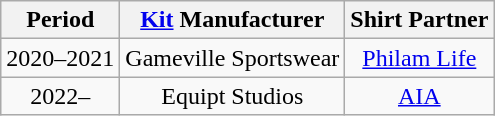<table class="wikitable" style="text-align: center">
<tr>
<th>Period</th>
<th><a href='#'>Kit</a> Manufacturer</th>
<th>Shirt Partner</th>
</tr>
<tr>
<td>2020–2021</td>
<td>Gameville Sportswear</td>
<td><a href='#'>Philam Life</a></td>
</tr>
<tr>
<td>2022–</td>
<td>Equipt Studios</td>
<td><a href='#'>AIA</a></td>
</tr>
</table>
